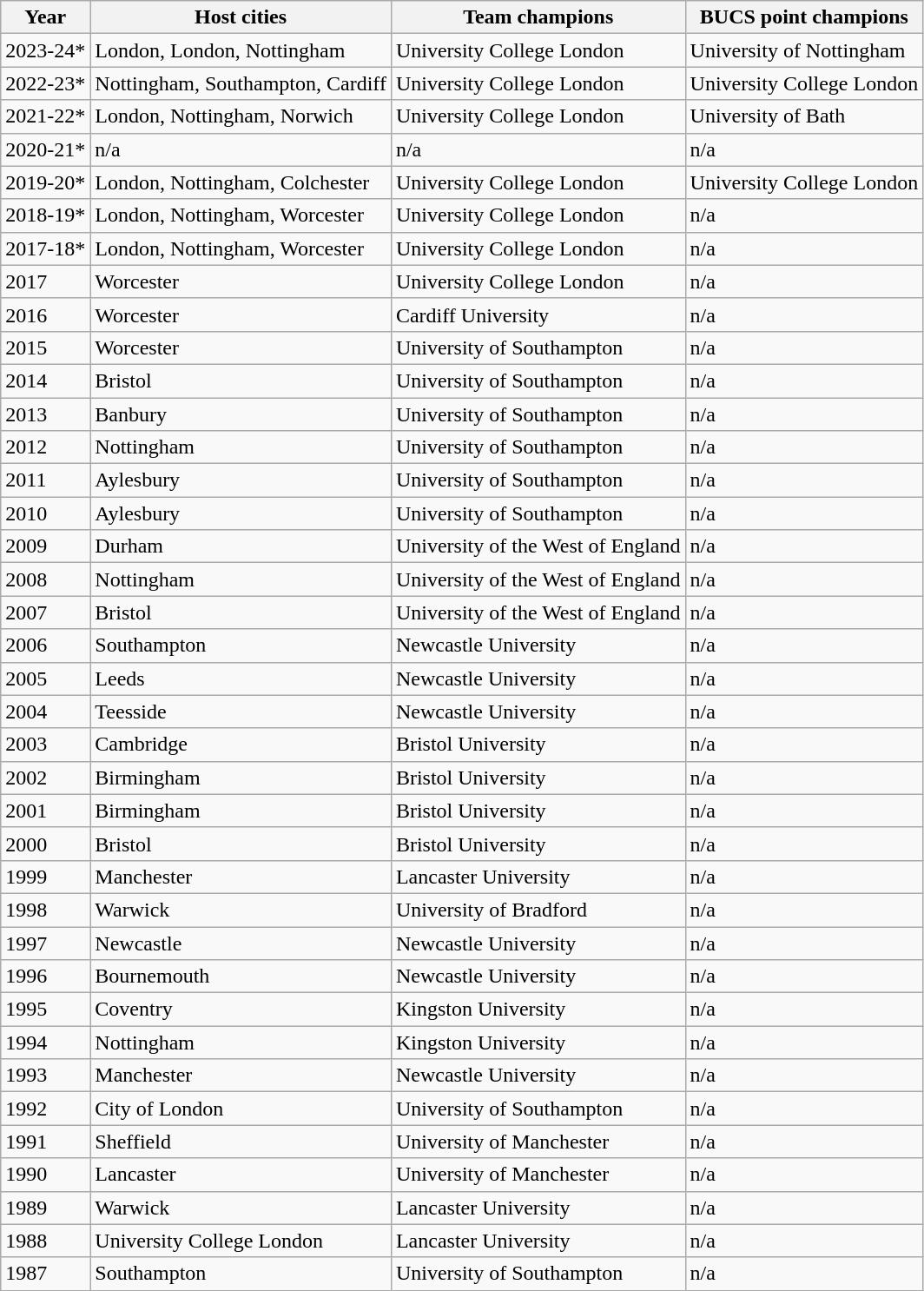<table class="wikitable">
<tr>
<th>Year</th>
<th>Host cities</th>
<th>Team champions</th>
<th>BUCS point champions</th>
</tr>
<tr>
<td>2023-24*</td>
<td>London, London, Nottingham</td>
<td>University College London</td>
<td>University of Nottingham</td>
</tr>
<tr>
<td>2022-23*</td>
<td>Nottingham, Southampton, Cardiff</td>
<td>University College London</td>
<td>University College London</td>
</tr>
<tr>
<td>2021-22*</td>
<td>London, Nottingham, Norwich</td>
<td>University College London</td>
<td>University of Bath</td>
</tr>
<tr>
<td>2020-21*</td>
<td>n/a</td>
<td>n/a</td>
<td>n/a</td>
</tr>
<tr>
<td>2019-20*</td>
<td>London, Nottingham, Colchester</td>
<td>University College London</td>
<td>University College London</td>
</tr>
<tr>
<td>2018-19*</td>
<td>London, Nottingham, Worcester</td>
<td>University College London</td>
<td>n/a</td>
</tr>
<tr>
<td>2017-18*</td>
<td>London, Nottingham, Worcester</td>
<td>University College London</td>
<td>n/a</td>
</tr>
<tr>
<td>2017</td>
<td>Worcester</td>
<td>University College London</td>
<td>n/a</td>
</tr>
<tr>
<td>2016</td>
<td>Worcester</td>
<td>Cardiff University</td>
<td>n/a</td>
</tr>
<tr>
<td>2015</td>
<td>Worcester</td>
<td>University of Southampton</td>
<td>n/a</td>
</tr>
<tr>
<td>2014</td>
<td>Bristol</td>
<td>University of Southampton</td>
<td>n/a</td>
</tr>
<tr>
<td>2013</td>
<td>Banbury</td>
<td>University of Southampton</td>
<td>n/a</td>
</tr>
<tr>
<td>2012</td>
<td>Nottingham</td>
<td>University of Southampton</td>
<td>n/a</td>
</tr>
<tr>
<td>2011</td>
<td>Aylesbury</td>
<td>University of Southampton</td>
<td>n/a</td>
</tr>
<tr>
<td>2010</td>
<td>Aylesbury</td>
<td>University of Southampton</td>
<td>n/a</td>
</tr>
<tr>
<td>2009</td>
<td>Durham</td>
<td>University of the West of England</td>
<td>n/a</td>
</tr>
<tr>
<td>2008</td>
<td>Nottingham</td>
<td>University of the West of England</td>
<td>n/a</td>
</tr>
<tr>
<td>2007</td>
<td>Bristol</td>
<td>University of the West of England</td>
<td>n/a</td>
</tr>
<tr>
<td>2006</td>
<td>Southampton</td>
<td>Newcastle University</td>
<td>n/a</td>
</tr>
<tr>
<td>2005</td>
<td>Leeds</td>
<td>Newcastle University</td>
<td>n/a</td>
</tr>
<tr>
<td>2004</td>
<td>Teesside</td>
<td>Newcastle University</td>
<td>n/a</td>
</tr>
<tr>
<td>2003</td>
<td>Cambridge</td>
<td>Bristol University</td>
<td>n/a</td>
</tr>
<tr>
<td>2002</td>
<td>Birmingham</td>
<td>Bristol University</td>
<td>n/a</td>
</tr>
<tr>
<td>2001</td>
<td>Birmingham</td>
<td>Bristol University</td>
<td>n/a</td>
</tr>
<tr>
<td>2000</td>
<td>Bristol</td>
<td>Bristol University</td>
<td>n/a</td>
</tr>
<tr>
<td>1999</td>
<td>Manchester</td>
<td>Lancaster University</td>
<td>n/a</td>
</tr>
<tr>
<td>1998</td>
<td>Warwick</td>
<td>University of Bradford</td>
<td>n/a</td>
</tr>
<tr>
<td>1997</td>
<td>Newcastle</td>
<td>Newcastle University</td>
<td>n/a</td>
</tr>
<tr>
<td>1996</td>
<td>Bournemouth</td>
<td>Newcastle University</td>
<td>n/a</td>
</tr>
<tr>
<td>1995</td>
<td>Coventry</td>
<td>Kingston University</td>
<td>n/a</td>
</tr>
<tr>
<td>1994</td>
<td>Nottingham</td>
<td>Kingston University</td>
<td>n/a</td>
</tr>
<tr>
<td>1993</td>
<td>Manchester</td>
<td>Newcastle University</td>
<td>n/a</td>
</tr>
<tr>
<td>1992</td>
<td>City of London</td>
<td>University of Southampton</td>
<td>n/a</td>
</tr>
<tr>
<td>1991</td>
<td>Sheffield</td>
<td>University of Manchester</td>
<td>n/a</td>
</tr>
<tr>
<td>1990</td>
<td>Lancaster</td>
<td>University of Manchester</td>
<td>n/a</td>
</tr>
<tr>
<td>1989</td>
<td>Warwick</td>
<td>Lancaster University</td>
<td>n/a</td>
</tr>
<tr>
<td>1988</td>
<td>University College London</td>
<td>Lancaster University</td>
<td>n/a</td>
</tr>
<tr>
<td>1987</td>
<td>Southampton</td>
<td>University of Southampton</td>
<td>n/a</td>
</tr>
</table>
